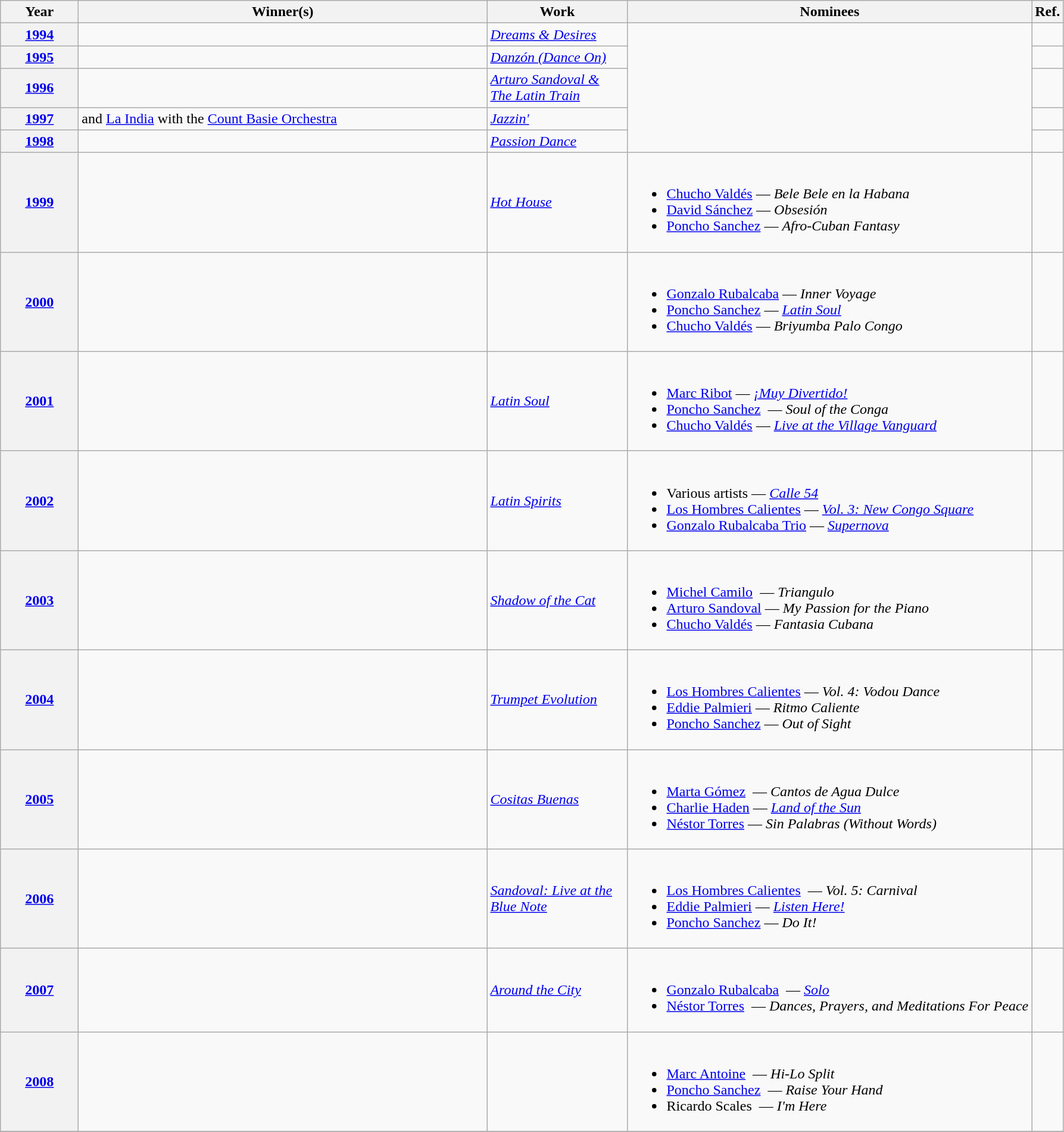<table class="wikitable sortable">
<tr>
<th scope="col" style="width:5em;">Year</th>
<th scope="col" style="width:450px;">Winner(s)</th>
<th scope="col" style="width:150px;">Work</th>
<th scope="col" class="unsortable">Nominees</th>
<th scope="col" class="unsortable">Ref.</th>
</tr>
<tr>
<th scope="row"><a href='#'>1994</a></th>
<td scope="row"></td>
<td scope="row"><em><a href='#'>Dreams & Desires</a></em></td>
<td rowspan="5"></td>
<td style="text-align:center;"></td>
</tr>
<tr>
<th scope="row"><a href='#'>1995</a></th>
<td scope="row"></td>
<td scope="row"><em><a href='#'>Danzón (Dance On)</a></em></td>
<td style="text-align:center;"></td>
</tr>
<tr>
<th scope="row"><a href='#'>1996</a></th>
<td scope="row"></td>
<td scope="row"><em><a href='#'>Arturo Sandoval & The Latin Train</a></em></td>
<td style="text-align:center;"></td>
</tr>
<tr>
<th scope="row"><a href='#'>1997</a></th>
<td scope="row"> and <a href='#'>La India</a> with the <a href='#'>Count Basie Orchestra</a></td>
<td scope="row"><em><a href='#'>Jazzin'</a></em></td>
<td style="text-align:center;"></td>
</tr>
<tr>
<th scope="row"><a href='#'>1998</a></th>
<td scope="row"></td>
<td scope="row"><em><a href='#'>Passion Dance</a></em></td>
<td style="text-align:center;"></td>
</tr>
<tr>
<th scope="row"><a href='#'>1999</a></th>
<td scope="row"></td>
<td scope="row"><em><a href='#'>Hot House</a></em></td>
<td scope="row"><br><ul><li><a href='#'>Chucho Valdés</a> — <em>Bele Bele en la Habana</em></li><li><a href='#'>David Sánchez</a> — <em>Obsesión</em></li><li><a href='#'>Poncho Sanchez</a> — <em>Afro-Cuban Fantasy</em></li></ul></td>
<td style="text-align:center;"></td>
</tr>
<tr>
<th scope="row"><a href='#'>2000</a></th>
<td scope="row"></td>
<td scope="row"></td>
<td scope="row"><br><ul><li><a href='#'>Gonzalo Rubalcaba</a> — <em>Inner Voyage</em></li><li><a href='#'>Poncho Sanchez</a> — <em><a href='#'>Latin Soul</a></em></li><li><a href='#'>Chucho Valdés</a> — <em>Briyumba Palo Congo</em></li></ul></td>
<td style="text-align:center;"></td>
</tr>
<tr>
<th scope="row"><a href='#'>2001</a></th>
<td scope="row"></td>
<td scope="row"><em><a href='#'>Latin Soul</a></em></td>
<td scope="row"><br><ul><li><a href='#'>Marc Ribot</a> — <em><a href='#'>¡Muy Divertido!</a></em></li><li><a href='#'>Poncho Sanchez</a>  — <em>Soul of the Conga</em></li><li><a href='#'>Chucho Valdés</a> — <em><a href='#'>Live at the Village Vanguard</a></em></li></ul></td>
<td style="text-align:center;"></td>
</tr>
<tr>
<th scope="row"><a href='#'>2002</a></th>
<td scope="row"></td>
<td scope="row"><em><a href='#'>Latin Spirits</a></em></td>
<td scope="row"><br><ul><li>Various artists — <em><a href='#'>Calle 54</a></em></li><li><a href='#'>Los Hombres Calientes</a> — <em><a href='#'>Vol. 3: New Congo Square</a></em></li><li><a href='#'>Gonzalo Rubalcaba Trio</a> — <em><a href='#'>Supernova</a></em></li></ul></td>
<td style="text-align:center;"></td>
</tr>
<tr>
<th scope="row"><a href='#'>2003</a></th>
<td scope="row"></td>
<td scope="row"><em><a href='#'>Shadow of the Cat</a></em></td>
<td scope="row"><br><ul><li><a href='#'>Michel Camilo</a>  — <em>Triangulo</em></li><li><a href='#'>Arturo Sandoval</a> — <em>My Passion for the Piano</em></li><li><a href='#'>Chucho Valdés</a> — <em>Fantasia Cubana</em></li></ul></td>
<td style="text-align:center;"><br></td>
</tr>
<tr>
<th scope="row"><a href='#'>2004</a></th>
<td scope="row"></td>
<td scope="row"><em><a href='#'>Trumpet Evolution</a></em></td>
<td scope="row"><br><ul><li><a href='#'>Los Hombres Calientes</a> — <em>Vol. 4: Vodou Dance</em></li><li><a href='#'>Eddie Palmieri</a> — <em>Ritmo Caliente</em></li><li><a href='#'>Poncho Sanchez</a> — <em>Out of Sight</em></li></ul></td>
<td style="text-align:center;"><br></td>
</tr>
<tr>
<th scope="row"><a href='#'>2005</a></th>
<td scope="row"></td>
<td scope="row"><em><a href='#'>Cositas Buenas</a></em></td>
<td scope="row"><br><ul><li><a href='#'>Marta Gómez</a>  — <em>Cantos de Agua Dulce</em></li><li><a href='#'>Charlie Haden</a> — <em><a href='#'>Land of the Sun</a></em></li><li><a href='#'>Néstor Torres</a> — <em>Sin Palabras (Without Words)</em></li></ul></td>
<td style="text-align:center;"><br></td>
</tr>
<tr>
<th scope="row"><a href='#'>2006</a></th>
<td scope="row"></td>
<td scope="row"><em><a href='#'>Sandoval: Live at the Blue Note</a></em></td>
<td scope="row"><br><ul><li><a href='#'>Los Hombres Calientes</a>  — <em>Vol. 5: Carnival</em></li><li><a href='#'>Eddie Palmieri</a> — <em><a href='#'>Listen Here!</a></em></li><li><a href='#'>Poncho Sanchez</a> — <em>Do It!</em></li></ul></td>
<td style="text-align:center;"><br></td>
</tr>
<tr>
<th scope="row"><a href='#'>2007</a></th>
<td scope="row"></td>
<td scope="row"><em><a href='#'>Around the City</a></em></td>
<td scope="row"><br><ul><li><a href='#'>Gonzalo Rubalcaba</a>  — <em><a href='#'>Solo</a></em></li><li><a href='#'>Néstor Torres</a>  — <em>Dances, Prayers, and Meditations For Peace</em></li></ul></td>
<td style="text-align:center;"><br></td>
</tr>
<tr>
<th scope="row"><a href='#'>2008</a></th>
<td scope="row"></td>
<td scope="row"></td>
<td scope="row"><br><ul><li><a href='#'>Marc Antoine</a>  — <em>Hi-Lo Split</em></li><li><a href='#'>Poncho Sanchez</a>  — <em>Raise Your Hand</em></li><li>Ricardo Scales  — <em>I'm Here</em></li></ul></td>
<td style="text-align:center;"><br></td>
</tr>
<tr>
</tr>
</table>
